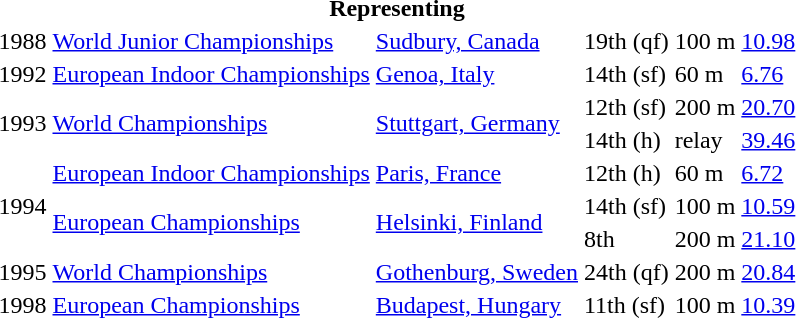<table>
<tr>
<th colspan="6">Representing </th>
</tr>
<tr>
<td>1988</td>
<td><a href='#'>World Junior Championships</a></td>
<td><a href='#'>Sudbury, Canada</a></td>
<td>19th (qf)</td>
<td>100 m</td>
<td><a href='#'>10.98</a></td>
</tr>
<tr>
<td>1992</td>
<td><a href='#'>European Indoor Championships</a></td>
<td><a href='#'>Genoa, Italy</a></td>
<td>14th (sf)</td>
<td>60 m</td>
<td><a href='#'>6.76</a></td>
</tr>
<tr>
<td rowspan=2>1993</td>
<td rowspan=2><a href='#'>World Championships</a></td>
<td rowspan=2><a href='#'>Stuttgart, Germany</a></td>
<td>12th (sf)</td>
<td>200 m</td>
<td><a href='#'>20.70</a></td>
</tr>
<tr>
<td>14th (h)</td>
<td> relay</td>
<td><a href='#'>39.46</a></td>
</tr>
<tr>
<td rowspan=3>1994</td>
<td><a href='#'>European Indoor Championships</a></td>
<td><a href='#'>Paris, France</a></td>
<td>12th (h)</td>
<td>60 m</td>
<td><a href='#'>6.72</a></td>
</tr>
<tr>
<td rowspan=2><a href='#'>European Championships</a></td>
<td rowspan=2><a href='#'>Helsinki, Finland</a></td>
<td>14th (sf)</td>
<td>100 m</td>
<td><a href='#'>10.59</a></td>
</tr>
<tr>
<td>8th</td>
<td>200 m</td>
<td><a href='#'>21.10</a></td>
</tr>
<tr>
<td>1995</td>
<td><a href='#'>World Championships</a></td>
<td><a href='#'>Gothenburg, Sweden</a></td>
<td>24th (qf)</td>
<td>200 m</td>
<td><a href='#'>20.84</a></td>
</tr>
<tr>
<td>1998</td>
<td><a href='#'>European Championships</a></td>
<td><a href='#'>Budapest, Hungary</a></td>
<td>11th (sf)</td>
<td>100 m</td>
<td><a href='#'>10.39</a></td>
</tr>
</table>
